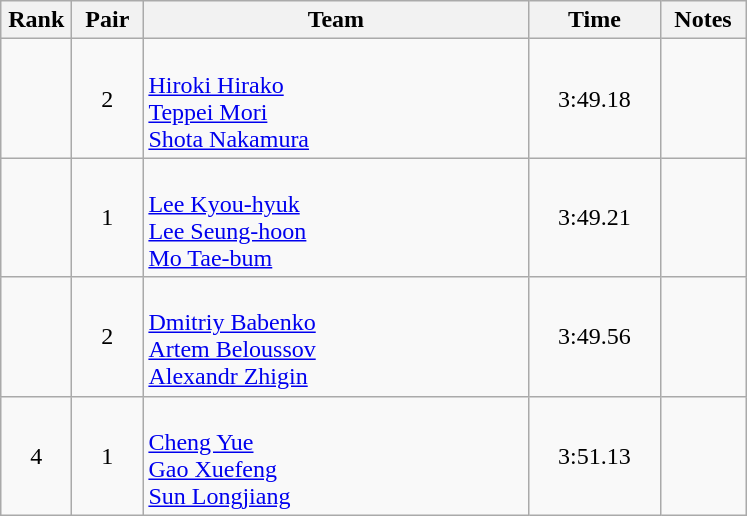<table class=wikitable style="text-align:center">
<tr>
<th width=40>Rank</th>
<th width=40>Pair</th>
<th width=250>Team</th>
<th width=80>Time</th>
<th width=50>Notes</th>
</tr>
<tr>
<td></td>
<td>2</td>
<td align=left><br><a href='#'>Hiroki Hirako</a><br><a href='#'>Teppei Mori</a><br><a href='#'>Shota Nakamura</a></td>
<td>3:49.18</td>
<td></td>
</tr>
<tr>
<td></td>
<td>1</td>
<td align=left><br><a href='#'>Lee Kyou-hyuk</a><br><a href='#'>Lee Seung-hoon</a><br><a href='#'>Mo Tae-bum</a></td>
<td>3:49.21</td>
<td></td>
</tr>
<tr>
<td></td>
<td>2</td>
<td align=left><br><a href='#'>Dmitriy Babenko</a><br><a href='#'>Artem Beloussov</a><br><a href='#'>Alexandr Zhigin</a></td>
<td>3:49.56</td>
<td></td>
</tr>
<tr>
<td>4</td>
<td>1</td>
<td align=left><br><a href='#'>Cheng Yue</a><br><a href='#'>Gao Xuefeng</a><br><a href='#'>Sun Longjiang</a></td>
<td>3:51.13</td>
<td></td>
</tr>
</table>
